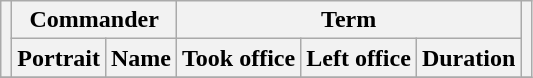<table class="wikitable" style="text-align:center;">
<tr>
<th rowspan=2></th>
<th colspan=2>Commander</th>
<th colspan=3>Term</th>
<th rowspan=2></th>
</tr>
<tr>
<th>Portrait</th>
<th>Name</th>
<th>Took office</th>
<th>Left office</th>
<th>Duration</th>
</tr>
<tr>
</tr>
</table>
